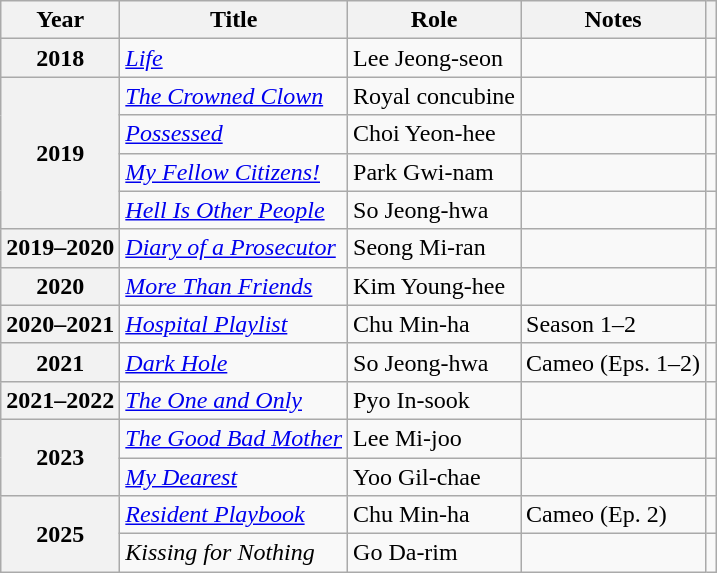<table class="wikitable plainrowheaders sortable">
<tr>
<th scope="col">Year</th>
<th scope="col">Title</th>
<th scope="col">Role</th>
<th scope="col">Notes</th>
<th scope="col" class="unsortable"></th>
</tr>
<tr>
<th scope="row">2018</th>
<td><em><a href='#'>Life</a></em></td>
<td>Lee Jeong-seon</td>
<td></td>
<td style="text-align:center"></td>
</tr>
<tr>
<th scope="row" rowspan="4">2019</th>
<td><em><a href='#'>The Crowned Clown</a></em></td>
<td>Royal concubine</td>
<td></td>
<td style="text-align:center"></td>
</tr>
<tr>
<td><em><a href='#'>Possessed</a></em></td>
<td>Choi Yeon-hee</td>
<td></td>
<td style="text-align:center"></td>
</tr>
<tr>
<td><em><a href='#'>My Fellow Citizens!</a></em></td>
<td>Park Gwi-nam</td>
<td></td>
<td style="text-align:center"></td>
</tr>
<tr>
<td><em><a href='#'>Hell Is Other People</a></em></td>
<td>So Jeong-hwa</td>
<td></td>
<td style="text-align:center"></td>
</tr>
<tr>
<th scope="row">2019–2020</th>
<td><em><a href='#'>Diary of a Prosecutor</a></em></td>
<td>Seong Mi-ran</td>
<td></td>
<td style="text-align:center"></td>
</tr>
<tr>
<th scope="row">2020</th>
<td><em><a href='#'>More Than Friends</a></em></td>
<td>Kim Young-hee</td>
<td></td>
<td style="text-align:center"></td>
</tr>
<tr>
<th scope="row">2020–2021</th>
<td><em><a href='#'>Hospital Playlist</a></em></td>
<td>Chu Min-ha</td>
<td>Season 1–2</td>
<td style="text-align:center"></td>
</tr>
<tr>
<th scope="row">2021</th>
<td><em><a href='#'>Dark Hole</a></em></td>
<td>So Jeong-hwa</td>
<td>Cameo (Eps. 1–2)</td>
<td style="text-align:center"></td>
</tr>
<tr>
<th scope="row">2021–2022</th>
<td><em><a href='#'>The One and Only</a></em></td>
<td>Pyo In-sook</td>
<td></td>
<td style="text-align:center"></td>
</tr>
<tr>
<th scope="row" rowspan="2">2023</th>
<td><em><a href='#'>The Good Bad Mother</a></em></td>
<td>Lee Mi-joo</td>
<td></td>
<td style="text-align:center"></td>
</tr>
<tr>
<td><em><a href='#'>My Dearest</a></em></td>
<td>Yoo Gil-chae</td>
<td></td>
<td style="text-align:center"></td>
</tr>
<tr>
<th scope="row" rowspan="2">2025</th>
<td><em><a href='#'>Resident Playbook</a></em></td>
<td>Chu Min-ha</td>
<td>Cameo (Ep. 2)</td>
<td></td>
</tr>
<tr>
<td><em>Kissing for Nothing</em></td>
<td>Go Da-rim</td>
<td></td>
<td style="text-align:center"></td>
</tr>
</table>
